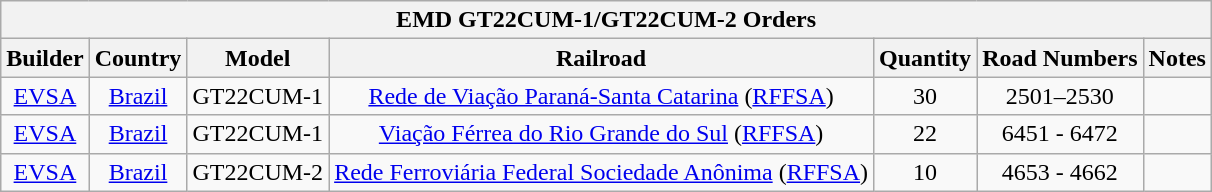<table class="wikitable">
<tr>
<th colspan="7">EMD GT22CUM-1/GT22CUM-2 Orders</th>
</tr>
<tr>
<th>Builder</th>
<th>Country</th>
<th>Model</th>
<th>Railroad</th>
<th>Quantity</th>
<th>Road Numbers</th>
<th>Notes</th>
</tr>
<tr align="center">
<td><a href='#'>EVSA</a></td>
<td><a href='#'>Brazil</a></td>
<td>GT22CUM-1</td>
<td><a href='#'>Rede de Viação Paraná-Santa Catarina</a> (<a href='#'>RFFSA</a>)</td>
<td>30</td>
<td>2501–2530</td>
<td></td>
</tr>
<tr align="center">
<td><a href='#'>EVSA</a></td>
<td><a href='#'>Brazil</a></td>
<td>GT22CUM-1</td>
<td><a href='#'>Viação Férrea do Rio Grande do Sul</a> (<a href='#'>RFFSA</a>)</td>
<td>22</td>
<td>6451 - 6472</td>
<td></td>
</tr>
<tr align="center">
<td><a href='#'>EVSA</a></td>
<td><a href='#'>Brazil</a></td>
<td>GT22CUM-2</td>
<td><a href='#'>Rede Ferroviária Federal Sociedade Anônima</a> (<a href='#'>RFFSA</a>)</td>
<td>10</td>
<td>4653 - 4662</td>
<td></td>
</tr>
</table>
